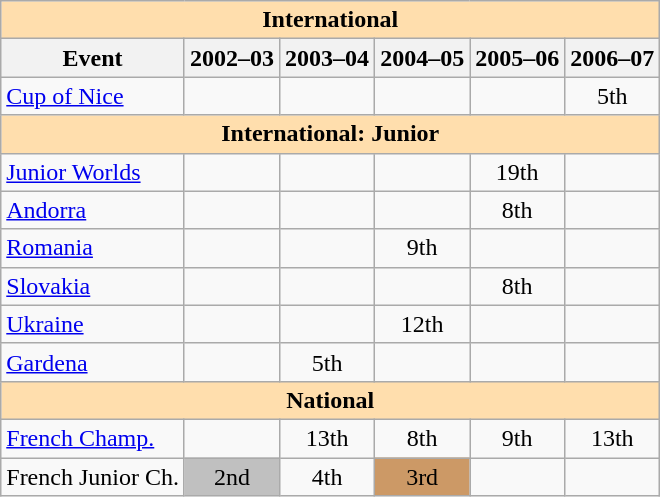<table class="wikitable" style="text-align:center">
<tr>
<th colspan="6" style="background-color: #ffdead; " align="center"><strong>International</strong></th>
</tr>
<tr>
<th>Event</th>
<th>2002–03</th>
<th>2003–04</th>
<th>2004–05</th>
<th>2005–06</th>
<th>2006–07</th>
</tr>
<tr>
<td align=left><a href='#'>Cup of Nice</a></td>
<td></td>
<td></td>
<td></td>
<td></td>
<td>5th</td>
</tr>
<tr>
<th colspan="6" style="background-color: #ffdead; " align="center"><strong>International: Junior</strong></th>
</tr>
<tr>
<td align=left><a href='#'>Junior Worlds</a></td>
<td></td>
<td></td>
<td></td>
<td>19th</td>
<td></td>
</tr>
<tr>
<td align=left> <a href='#'>Andorra</a></td>
<td></td>
<td></td>
<td></td>
<td>8th</td>
<td></td>
</tr>
<tr>
<td align=left> <a href='#'>Romania</a></td>
<td></td>
<td></td>
<td>9th</td>
<td></td>
<td></td>
</tr>
<tr>
<td align=left> <a href='#'>Slovakia</a></td>
<td></td>
<td></td>
<td></td>
<td>8th</td>
<td></td>
</tr>
<tr>
<td align=left> <a href='#'>Ukraine</a></td>
<td></td>
<td></td>
<td>12th</td>
<td></td>
<td></td>
</tr>
<tr>
<td align=left><a href='#'>Gardena</a></td>
<td></td>
<td>5th</td>
<td></td>
<td></td>
<td></td>
</tr>
<tr>
<th colspan="6" style="background-color: #ffdead; " align="center"><strong>National</strong></th>
</tr>
<tr>
<td align=left><a href='#'>French Champ.</a></td>
<td></td>
<td>13th</td>
<td>8th</td>
<td>9th</td>
<td>13th</td>
</tr>
<tr>
<td align=left>French Junior Ch.</td>
<td bgcolor="silver">2nd</td>
<td>4th</td>
<td bgcolor=cc9966>3rd</td>
<td></td>
<td></td>
</tr>
</table>
